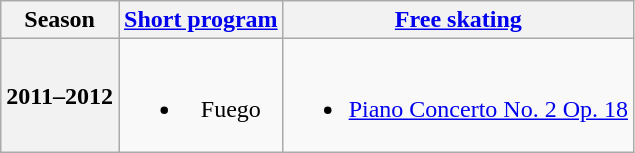<table class=wikitable style=text-align:center>
<tr>
<th>Season</th>
<th><a href='#'>Short program</a></th>
<th><a href='#'>Free skating</a></th>
</tr>
<tr>
<th>2011–2012 <br> </th>
<td><br><ul><li>Fuego <br></li></ul></td>
<td><br><ul><li><a href='#'>Piano Concerto No. 2 Op. 18</a> <br></li></ul></td>
</tr>
</table>
